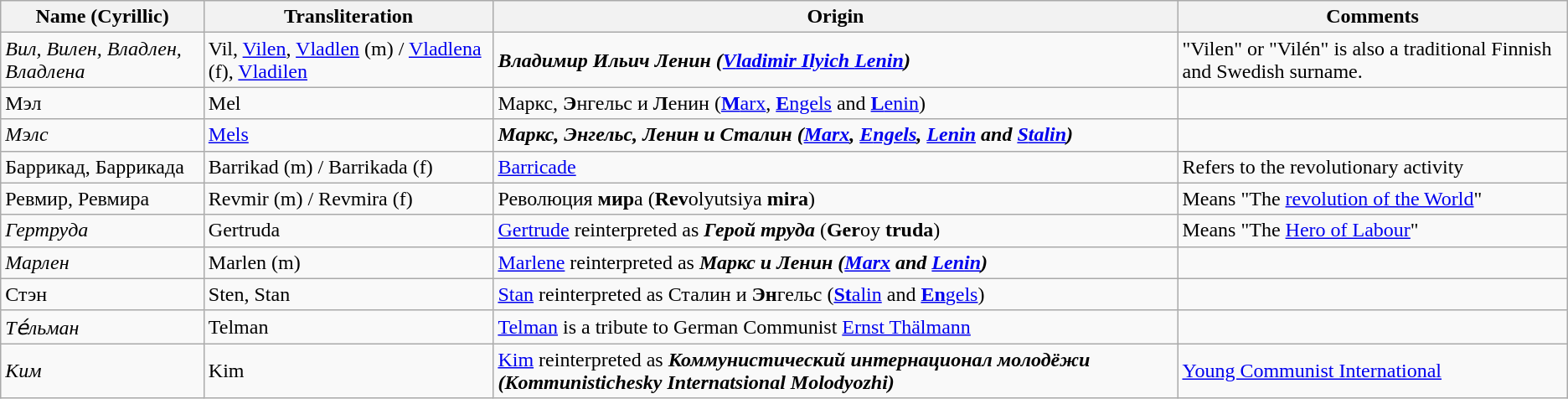<table class="wikitable">
<tr>
<th>Name (Cyrillic)</th>
<th>Transliteration</th>
<th>Origin</th>
<th>Comments</th>
</tr>
<tr>
<td><em>Вил, Вилен, Владлен, Владлена</em></td>
<td>Vil, <a href='#'>Vilen</a>, <a href='#'>Vladlen</a> (m) / <a href='#'>Vladlena</a> (f), <a href='#'>Vladilen</a></td>
<td><strong><em>В<strong>ладимир </strong>И<strong>льич </strong>Л<strong>енин<em> (<a href='#'></strong>V<strong>ladimir </strong>I<strong>lyich </strong>L<strong>enin</a>)</td>
<td>"Vilen" or "Vilén" is also a traditional Finnish and Swedish surname.</td>
</tr>
<tr>
<td></em>Мэл<em></td>
<td>Mel</td>
<td></em></strong>М</strong>аркс, <strong>Э</strong>нгельс и <strong>Л</strong>енин</em> (<a href='#'><strong>M</strong>arx</a>, <a href='#'><strong>E</strong>ngels</a> and <a href='#'><strong>L</strong>enin</a>)</td>
<td></td>
</tr>
<tr>
<td><em>Мэлс</em></td>
<td><a href='#'>Mels</a></td>
<td><strong><em>М<strong>аркс, </strong>Э<strong>нгельс, </strong>Л<strong>енин<em> и </strong>С<strong>талин (<a href='#'></strong>M<strong>arx</a>, <a href='#'></strong>E<strong>ngels</a>, <a href='#'></strong>L<strong>enin</a> and <a href='#'></strong>S<strong>talin</a>)</td>
<td></td>
</tr>
<tr>
<td></em>Баррикад, Баррикада<em></td>
<td>Barrikad (m) / Barrikada (f)</td>
<td><a href='#'>Barricade</a></td>
<td>Refers to the revolutionary activity</td>
</tr>
<tr>
<td></em>Ревмир, Ревмира<em></td>
<td>Revmir (m) / Revmira (f)</td>
<td></em></strong>Рев</strong>олюция <strong>мир</strong>а</em> (<strong>Rev</strong>olyutsiya <strong>mira</strong>)</td>
<td>Means "The <a href='#'>revolution of the World</a>"</td>
</tr>
<tr>
<td><em>Гертруда</em></td>
<td>Gertruda</td>
<td><a href='#'>Gertrude</a> reinterpreted as <strong><em>Гер<strong>ой </strong>труда</em></strong> (<strong>Ger</strong>oy <strong>truda</strong>)</td>
<td>Means "The <a href='#'>Hero of Labour</a>"</td>
</tr>
<tr>
<td><em>Марлен</em></td>
<td>Marlen (m)</td>
<td><a href='#'>Marlene</a> reinterpreted as <strong><em>Мар<strong>кс и </strong>Лен<strong>ин<em> (<a href='#'></strong>Mar<strong>x</a> and <a href='#'></strong>Len<strong>in</a>)</td>
<td></td>
</tr>
<tr>
<td></em>Стэн<em></td>
<td>Sten, Stan</td>
<td><a href='#'>Stan</a> reinterpreted as  </em></strong>Ст</strong>алин и <strong>Эн</strong>гельс</em> (<a href='#'><strong>St</strong>alin</a> and <a href='#'><strong>En</strong>gels</a>)</td>
<td></td>
</tr>
<tr>
<td><em>Те́льман</em></td>
<td>Telman</td>
<td><a href='#'>Telman</a> is a tribute to German Communist <a href='#'>Ernst Thälmann</a></td>
<td></td>
</tr>
<tr>
<td><em>Ким</em></td>
<td>Kim</td>
<td><a href='#'>Kim</a> reinterpreted as  <strong><em>К<strong>оммунистический </strong>и<strong>нтернационал </strong>м<strong>олодёжи<em> (</strong>K<strong>ommunistichesky </strong>I<strong>nternatsional </strong>M<strong>olodyozhi)</td>
<td><a href='#'>Young Communist International</a></td>
</tr>
</table>
